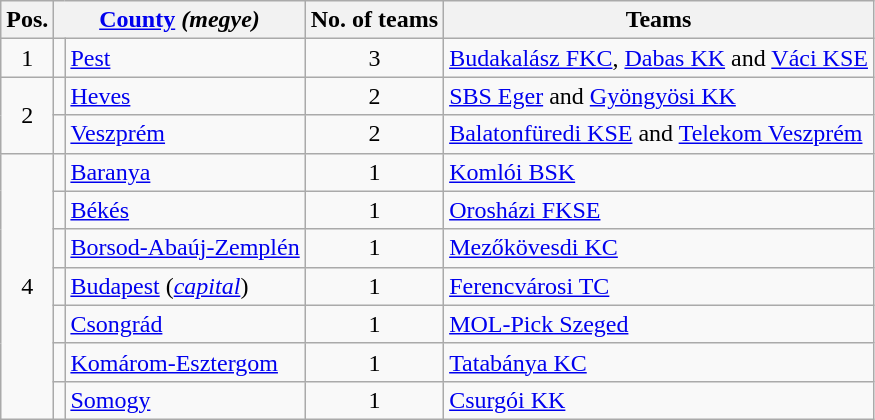<table class="wikitable">
<tr>
<th>Pos.</th>
<th colspan=2><a href='#'>County</a> <em>(megye)</em></th>
<th>No. of teams</th>
<th>Teams</th>
</tr>
<tr>
<td rowspan="1" align="center">1</td>
<td align=center></td>
<td><a href='#'>Pest</a></td>
<td align="center">3</td>
<td><a href='#'>Budakalász FKC</a>, <a href='#'>Dabas KK</a> and <a href='#'>Váci KSE</a></td>
</tr>
<tr>
<td rowspan="2" align="center">2</td>
<td align=center></td>
<td><a href='#'>Heves</a></td>
<td align="center">2</td>
<td><a href='#'>SBS Eger</a> and <a href='#'>Gyöngyösi KK</a></td>
</tr>
<tr>
<td align=center></td>
<td><a href='#'>Veszprém</a></td>
<td align="center">2</td>
<td><a href='#'>Balatonfüredi KSE</a> and <a href='#'>Telekom Veszprém</a></td>
</tr>
<tr>
<td rowspan="7" align="center">4</td>
<td align=center></td>
<td><a href='#'>Baranya</a></td>
<td align="center">1</td>
<td><a href='#'>Komlói BSK</a></td>
</tr>
<tr>
<td align=center></td>
<td><a href='#'>Békés</a></td>
<td align="center">1</td>
<td><a href='#'>Orosházi FKSE</a></td>
</tr>
<tr>
<td align=center></td>
<td><a href='#'>Borsod-Abaúj-Zemplén</a></td>
<td align="center">1</td>
<td><a href='#'>Mezőkövesdi KC</a></td>
</tr>
<tr>
<td align=center></td>
<td><a href='#'>Budapest</a> (<em><a href='#'>capital</a></em>)</td>
<td align="center">1</td>
<td><a href='#'>Ferencvárosi TC</a></td>
</tr>
<tr>
<td align=center></td>
<td><a href='#'>Csongrád</a></td>
<td align="center">1</td>
<td><a href='#'>MOL-Pick Szeged</a></td>
</tr>
<tr>
<td align=center></td>
<td><a href='#'>Komárom-Esztergom</a></td>
<td align="center">1</td>
<td><a href='#'>Tatabánya KC</a></td>
</tr>
<tr>
<td align=center></td>
<td><a href='#'>Somogy</a></td>
<td align="center">1</td>
<td><a href='#'>Csurgói KK</a></td>
</tr>
</table>
